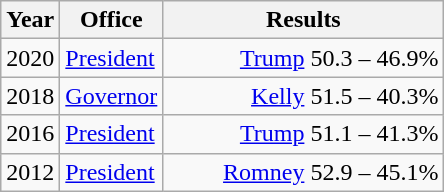<table class=wikitable>
<tr>
<th width="30">Year</th>
<th width="60">Office</th>
<th width="180">Results</th>
</tr>
<tr>
<td>2020</td>
<td><a href='#'>President</a></td>
<td align="right" ><a href='#'>Trump</a> 50.3 – 46.9%</td>
</tr>
<tr>
<td>2018</td>
<td><a href='#'>Governor</a></td>
<td align="right" ><a href='#'>Kelly</a> 51.5 – 40.3%</td>
</tr>
<tr>
<td>2016</td>
<td><a href='#'>President</a></td>
<td align="right" ><a href='#'>Trump</a> 51.1 – 41.3%</td>
</tr>
<tr>
<td>2012</td>
<td><a href='#'>President</a></td>
<td align="right" ><a href='#'>Romney</a> 52.9 – 45.1%</td>
</tr>
</table>
